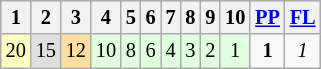<table class="wikitable" style="font-size: 85%;">
<tr>
<th>1</th>
<th>2</th>
<th>3</th>
<th>4</th>
<th>5</th>
<th>6</th>
<th>7</th>
<th>8</th>
<th>9</th>
<th>10</th>
<th><a href='#'>PP</a></th>
<th><a href='#'>FL</a></th>
</tr>
<tr align="center">
<td style="background:#FFFFBF;">20</td>
<td style="background:#DFDFDF;">15</td>
<td style="background:#FFDF9F;">12</td>
<td style="background:#DFFFDF;">10</td>
<td style="background:#DFFFDF;">8</td>
<td style="background:#DFFFDF;">6</td>
<td style="background:#DFFFDF;">4</td>
<td style="background:#DFFFDF;">3</td>
<td style="background:#DFFFDF;">2</td>
<td style="background:#DFFFDF;">1</td>
<td><strong>1</strong></td>
<td><em>1</em></td>
</tr>
</table>
